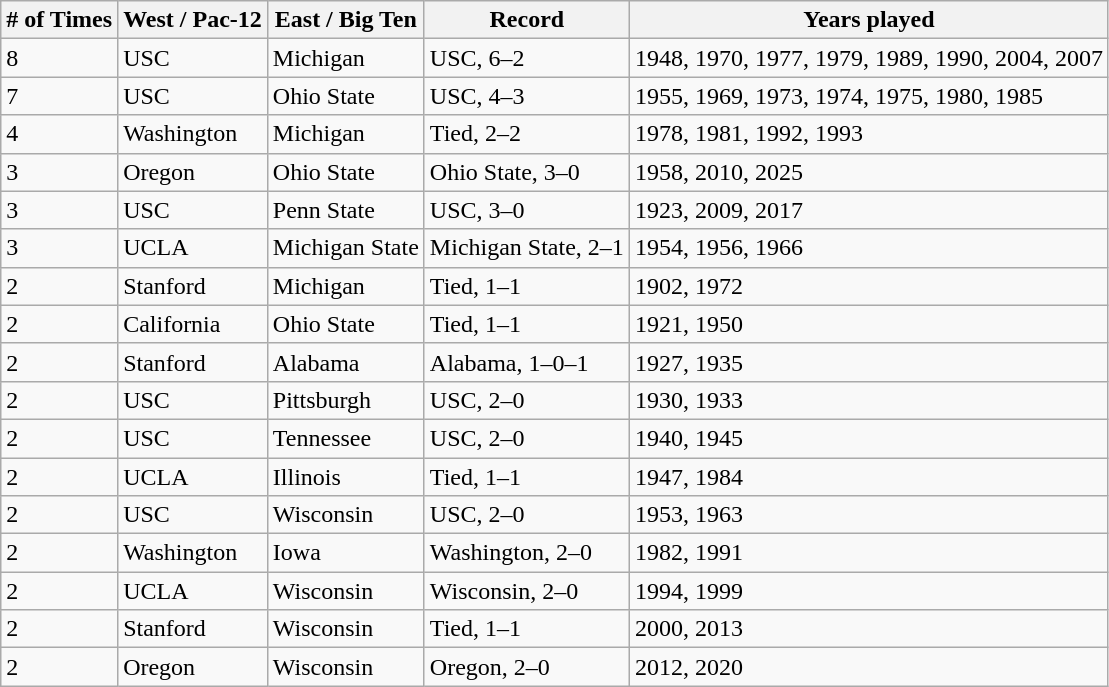<table class="wikitable sortable">
<tr>
<th># of Times</th>
<th>West / Pac-12</th>
<th>East / Big Ten</th>
<th>Record</th>
<th>Years played</th>
</tr>
<tr>
<td>8</td>
<td>USC</td>
<td>Michigan</td>
<td>USC, 6–2</td>
<td>1948, 1970, 1977, 1979, 1989, 1990, 2004, 2007</td>
</tr>
<tr>
<td>7</td>
<td>USC</td>
<td>Ohio State</td>
<td>USC, 4–3</td>
<td>1955, 1969, 1973, 1974, 1975, 1980, 1985</td>
</tr>
<tr>
<td>4</td>
<td>Washington</td>
<td>Michigan</td>
<td>Tied, 2–2</td>
<td>1978, 1981, 1992, 1993</td>
</tr>
<tr>
<td>3</td>
<td>Oregon</td>
<td>Ohio State</td>
<td>Ohio State, 3–0</td>
<td>1958, 2010, 2025</td>
</tr>
<tr>
<td>3</td>
<td>USC</td>
<td>Penn State</td>
<td>USC, 3–0</td>
<td>1923, 2009, 2017</td>
</tr>
<tr>
<td>3</td>
<td>UCLA</td>
<td>Michigan State</td>
<td>Michigan State, 2–1</td>
<td>1954, 1956, 1966</td>
</tr>
<tr>
<td>2</td>
<td>Stanford</td>
<td>Michigan</td>
<td>Tied, 1–1</td>
<td>1902, 1972</td>
</tr>
<tr>
<td>2</td>
<td>California</td>
<td>Ohio State</td>
<td>Tied, 1–1</td>
<td>1921, 1950</td>
</tr>
<tr>
<td>2</td>
<td>Stanford</td>
<td>Alabama</td>
<td>Alabama, 1–0–1</td>
<td>1927, 1935</td>
</tr>
<tr>
<td>2</td>
<td>USC</td>
<td>Pittsburgh</td>
<td>USC, 2–0</td>
<td>1930, 1933</td>
</tr>
<tr>
<td>2</td>
<td>USC</td>
<td>Tennessee</td>
<td>USC, 2–0</td>
<td>1940, 1945</td>
</tr>
<tr>
<td>2</td>
<td>UCLA</td>
<td>Illinois</td>
<td>Tied, 1–1</td>
<td>1947, 1984</td>
</tr>
<tr>
<td>2</td>
<td>USC</td>
<td>Wisconsin</td>
<td>USC, 2–0</td>
<td>1953, 1963</td>
</tr>
<tr>
<td>2</td>
<td>Washington</td>
<td>Iowa</td>
<td>Washington, 2–0</td>
<td>1982, 1991</td>
</tr>
<tr>
<td>2</td>
<td>UCLA</td>
<td>Wisconsin</td>
<td>Wisconsin, 2–0</td>
<td>1994, 1999</td>
</tr>
<tr>
<td>2</td>
<td>Stanford</td>
<td>Wisconsin</td>
<td>Tied, 1–1</td>
<td>2000, 2013</td>
</tr>
<tr>
<td>2</td>
<td>Oregon</td>
<td>Wisconsin</td>
<td>Oregon, 2–0</td>
<td>2012, 2020</td>
</tr>
</table>
